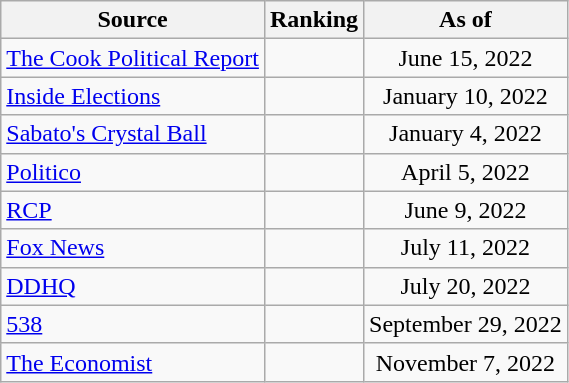<table class="wikitable" style="text-align:center">
<tr>
<th>Source</th>
<th>Ranking</th>
<th>As of</th>
</tr>
<tr>
<td align=left><a href='#'>The Cook Political Report</a></td>
<td></td>
<td>June 15, 2022</td>
</tr>
<tr>
<td align=left><a href='#'>Inside Elections</a></td>
<td></td>
<td>January 10, 2022</td>
</tr>
<tr>
<td align=left><a href='#'>Sabato's Crystal Ball</a></td>
<td></td>
<td>January 4, 2022</td>
</tr>
<tr>
<td align="left"><a href='#'>Politico</a></td>
<td></td>
<td>April 5, 2022</td>
</tr>
<tr>
<td align="left"><a href='#'>RCP</a></td>
<td></td>
<td>June 9, 2022</td>
</tr>
<tr>
<td align=left><a href='#'>Fox News</a></td>
<td></td>
<td>July 11, 2022</td>
</tr>
<tr>
<td align="left"><a href='#'>DDHQ</a></td>
<td></td>
<td>July 20, 2022</td>
</tr>
<tr>
<td align="left"><a href='#'>538</a></td>
<td></td>
<td>September 29, 2022</td>
</tr>
<tr>
<td align="left"><a href='#'>The Economist</a></td>
<td></td>
<td>November 7, 2022</td>
</tr>
</table>
